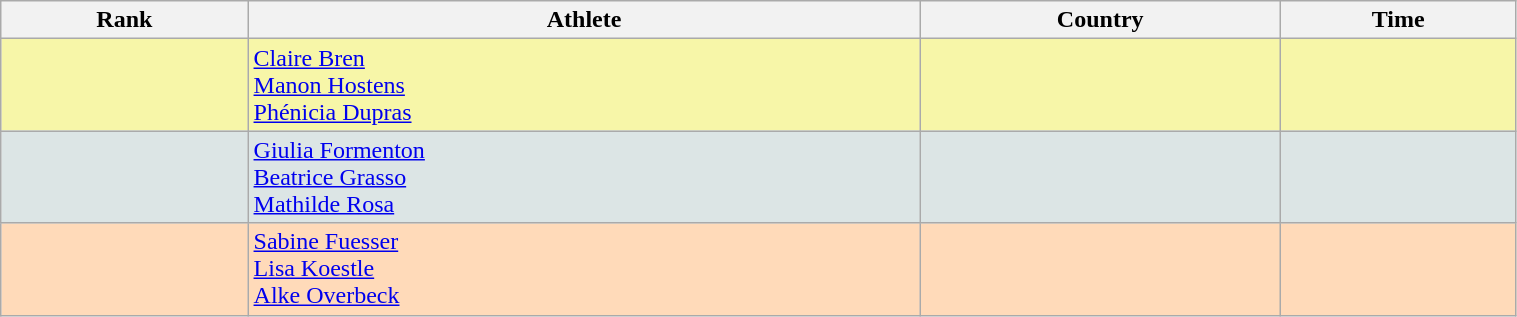<table class="wikitable" width=80% style="font-size:100%; text-align:left;">
<tr>
<th>Rank</th>
<th>Athlete</th>
<th>Country</th>
<th>Time</th>
</tr>
<tr bgcolor="#F7F6A8">
<td align=center></td>
<td><a href='#'>Claire Bren</a><br><a href='#'>Manon Hostens</a><br><a href='#'>Phénicia Dupras</a></td>
<td></td>
<td align="right"></td>
</tr>
<tr bgcolor="#DCE5E5">
<td align=center></td>
<td><a href='#'>Giulia Formenton</a><br><a href='#'>Beatrice Grasso</a><br><a href='#'>Mathilde Rosa</a></td>
<td></td>
<td align="right"></td>
</tr>
<tr bgcolor="#FFDAB9">
<td align=center></td>
<td><a href='#'>Sabine Fuesser</a><br><a href='#'>Lisa Koestle</a><br><a href='#'>Alke Overbeck</a></td>
<td></td>
<td align="right"></td>
</tr>
</table>
